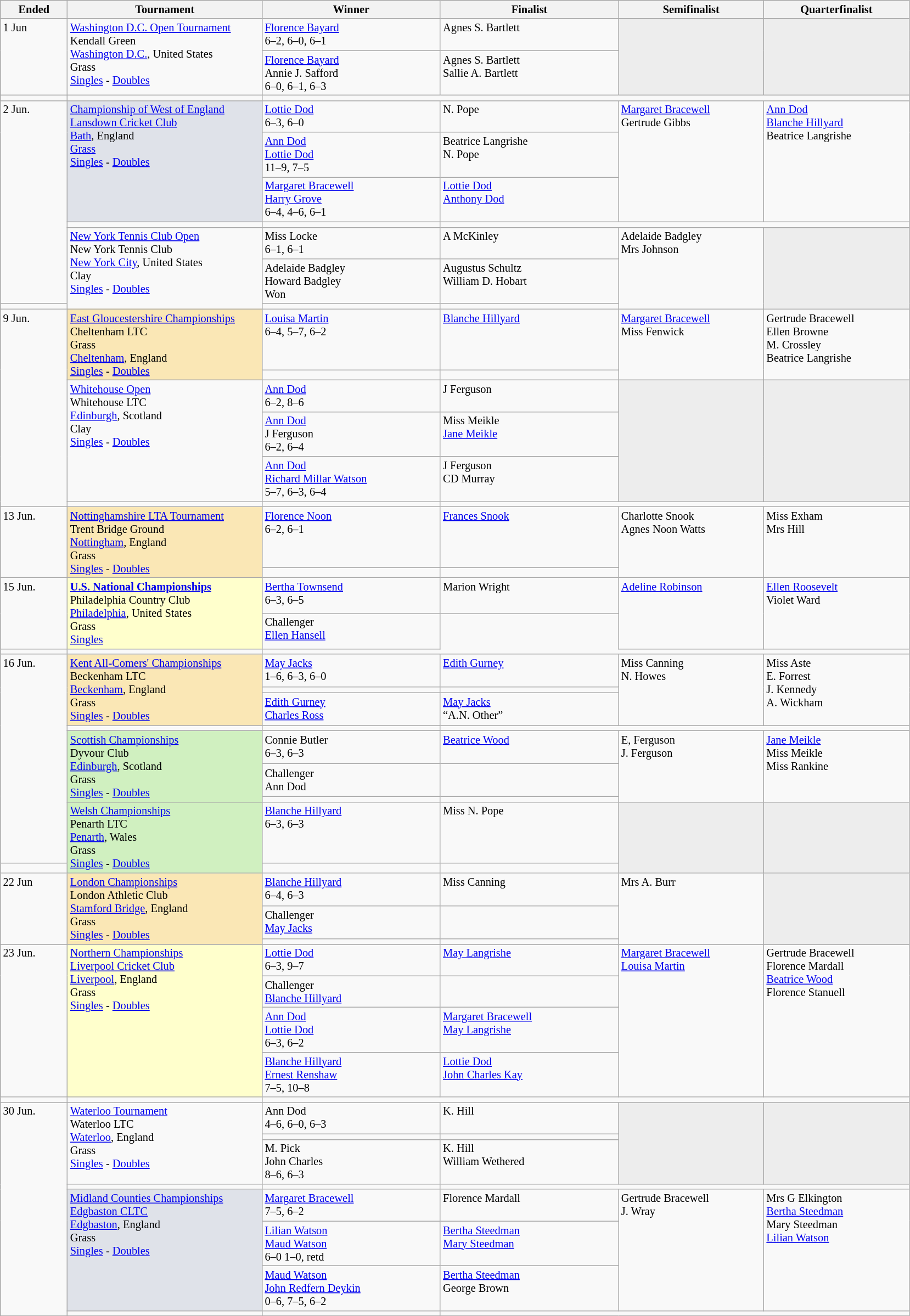<table class="wikitable" style="font-size:85%;">
<tr>
<th width="75">Ended</th>
<th width="230">Tournament</th>
<th width="210">Winner</th>
<th width="210">Finalist</th>
<th width="170">Semifinalist</th>
<th width="170">Quarterfinalist</th>
</tr>
<tr valign=top>
<td rowspan=2>1 Jun</td>
<td rowspan=2><a href='#'>Washington D.C. Open Tournament</a> <br>Kendall Green<br><a href='#'>Washington D.C.</a>, United States<br>Grass<br> <a href='#'>Singles</a> - <a href='#'>Doubles</a></td>
<td> <a href='#'>Florence Bayard</a><br>6–2, 6–0, 6–1</td>
<td> Agnes S. Bartlett</td>
<td style="background:#ededed;" rowspan=2></td>
<td style="background:#ededed;" rowspan=2></td>
</tr>
<tr valign=top>
<td> <a href='#'>Florence Bayard</a><br> Annie J. Safford<br>6–0, 6–1, 6–3</td>
<td> Agnes S. Bartlett<br> Sallie A. Bartlett</td>
</tr>
<tr valign=top>
<td></td>
<td></td>
</tr>
<tr valign=top>
<td rowspan=6>2 Jun.</td>
<td style="background:#dfe2e9" rowspan=3><a href='#'>Championship of West of England</a><br><a href='#'>Lansdown Cricket Club</a><br><a href='#'>Bath</a>, England<br><a href='#'>Grass</a><br><a href='#'>Singles</a> - <a href='#'>Doubles</a></td>
<td> <a href='#'>Lottie Dod</a><br>6–3, 6–0</td>
<td> N. Pope</td>
<td rowspan=3> <a href='#'>Margaret Bracewell</a><br>  Gertrude Gibbs</td>
<td rowspan=3> <a href='#'>Ann Dod</a><br> <a href='#'>Blanche Hillyard</a> <br> Beatrice Langrishe</td>
</tr>
<tr valign=top>
<td> <a href='#'>Ann Dod</a><br> <a href='#'>Lottie Dod</a><br>11–9, 7–5</td>
<td> Beatrice Langrishe<br> N. Pope</td>
</tr>
<tr valign=top>
<td> <a href='#'>Margaret Bracewell</a><br> <a href='#'>Harry Grove</a><br>6–4, 4–6, 6–1</td>
<td> <a href='#'>Lottie Dod</a><br>  <a href='#'>Anthony Dod</a></td>
</tr>
<tr valign=top>
<td></td>
<td></td>
</tr>
<tr valign=top>
<td rowspan=3><a href='#'>New York Tennis Club Open</a><br>New York Tennis Club<br><a href='#'>New York City</a>, United States<br>Clay<br><a href='#'>Singles</a> - <a href='#'>Doubles</a></td>
<td> Miss Locke<br>6–1, 6–1</td>
<td> A McKinley</td>
<td rowspan=3> Adelaide Badgley <br>  Mrs Johnson</td>
<td style="background:#ededed;" rowspan=3></td>
</tr>
<tr valign=top>
<td> Adelaide  Badgley<br> Howard Badgley<br>Won</td>
<td> Augustus Schultz<br> William D. Hobart</td>
</tr>
<tr valign=top>
<td></td>
<td></td>
</tr>
<tr valign=top>
<td rowspan=6>9 Jun.</td>
<td style="background:#fae7b5" rowspan=2><a href='#'>East Gloucestershire Championships</a><br> Cheltenham LTC<br>Grass <br><a href='#'>Cheltenham</a>, England<br><a href='#'>Singles</a> - <a href='#'>Doubles</a></td>
<td> <a href='#'>Louisa Martin</a><br>6–4, 5–7, 6–2</td>
<td> <a href='#'>Blanche Hillyard</a></td>
<td rowspan=2>  <a href='#'>Margaret Bracewell</a><br> Miss Fenwick</td>
<td rowspan=2> Gertrude Bracewell<br>   Ellen Browne<br> M. Crossley<br> Beatrice Langrishe</td>
</tr>
<tr valign=top>
<td></td>
<td></td>
</tr>
<tr valign=top>
<td rowspan=3><a href='#'>Whitehouse Open</a><br> Whitehouse LTC<br><a href='#'>Edinburgh</a>, Scotland<br>Clay<br><a href='#'>Singles</a> - <a href='#'>Doubles</a></td>
<td> <a href='#'>Ann Dod</a><br>6–2, 8–6</td>
<td> J Ferguson</td>
<td style="background:#ededed;" rowspan=3></td>
<td style="background:#ededed;" rowspan=3></td>
</tr>
<tr valign=top>
<td> <a href='#'>Ann Dod</a><br> J Ferguson<br> 6–2, 6–4</td>
<td> Miss Meikle<br> <a href='#'>Jane Meikle</a></td>
</tr>
<tr valign=top>
<td> <a href='#'>Ann Dod</a><br> <a href='#'>Richard Millar Watson</a><br> 5–7, 6–3, 6–4</td>
<td> J Ferguson<br> CD Murray</td>
</tr>
<tr valign=top>
<td></td>
<td></td>
</tr>
<tr valign=top>
<td rowspan=2>13 Jun.</td>
<td style="background:#fae7b5" rowspan=2><a href='#'>Nottinghamshire LTA Tournament</a> <br>Trent Bridge Ground<br><a href='#'>Nottingham</a>, England<br>Grass<br> <a href='#'>Singles</a> - <a href='#'>Doubles</a></td>
<td>  <a href='#'>Florence Noon</a><br>6–2, 6–1</td>
<td> <a href='#'>Frances Snook</a></td>
<td rowspan=2> Charlotte Snook<br>  Agnes Noon Watts</td>
<td rowspan=2> Miss Exham<br>   Mrs Hill</td>
</tr>
<tr valign=top>
<td></td>
<td></td>
</tr>
<tr valign=top>
<td rowspan=2>15 Jun.</td>
<td style="background:#ffc;" rowspan=2><strong><a href='#'>U.S. National Championships</a></strong><br>Philadelphia Country Club<br><a href='#'>Philadelphia</a>, United States<br>Grass<br><a href='#'>Singles</a></td>
<td> <a href='#'>Bertha Townsend</a><br>6–3, 6–5</td>
<td> Marion Wright</td>
<td rowspan=2> <a href='#'>Adeline Robinson</a></td>
<td rowspan=2> <a href='#'>Ellen Roosevelt</a><br> Violet Ward</td>
</tr>
<tr valign=top>
<td>Challenger<br> <a href='#'>Ellen Hansell</a></td>
</tr>
<tr valign=top>
<td></td>
<td></td>
</tr>
<tr valign=top>
<td rowspan=8>16 Jun.</td>
<td style="background:#fae7b5" rowspan=3><a href='#'>Kent All-Comers' Championships</a><br>Beckenham LTC <br><a href='#'>Beckenham</a>, England<br>Grass<br><a href='#'>Singles</a> - <a href='#'>Doubles</a></td>
<td> <a href='#'>May Jacks</a><br>1–6, 6–3, 6–0</td>
<td> <a href='#'>Edith Gurney</a></td>
<td rowspan=3> Miss Canning<br>  N. Howes</td>
<td rowspan=3> Miss Aste<br> E. Forrest<br> J. Kennedy <br>  A. Wickham</td>
</tr>
<tr valign=top>
<td></td>
<td></td>
</tr>
<tr valign=top>
<td> <a href='#'>Edith Gurney</a><br> <a href='#'>Charles Ross</a><br></td>
<td> <a href='#'>May Jacks</a><br> “A.N. Other”</td>
</tr>
<tr valign=top>
<td></td>
<td></td>
</tr>
<tr valign=top>
<td style="background:#d0f0c0" rowspan=3><a href='#'>Scottish Championships</a> <br>Dyvour Club <br><a href='#'>Edinburgh</a>, Scotland<br>Grass <br><a href='#'>Singles</a> - <a href='#'>Doubles</a></td>
<td> Connie Butler<br>6–3, 6–3</td>
<td>  <a href='#'>Beatrice Wood</a></td>
<td rowspan=3> E, Ferguson<br> J. Ferguson</td>
<td rowspan=3> <a href='#'>Jane Meikle</a><br>  Miss Meikle<br> Miss Rankine <br></td>
</tr>
<tr valign=to>
<td>Challenger<br> Ann Dod</td>
</tr>
<tr valign=top>
<td></td>
<td></td>
</tr>
<tr valign=top>
<td style="background:#d0f0c0" rowspan=2><a href='#'>Welsh Championships</a> <br>Penarth LTC<br><a href='#'>Penarth</a>, Wales<br>Grass <br><a href='#'>Singles</a> - <a href='#'>Doubles</a></td>
<td> <a href='#'>Blanche Hillyard</a><br>6–3, 6–3</td>
<td>  Miss N. Pope</td>
<td style="background:#ededed;" rowspan=2></td>
<td style="background:#ededed;" rowspan=2></td>
</tr>
<tr valign=top>
<td></td>
<td></td>
</tr>
<tr valign=top>
<td rowspan=3>22 Jun</td>
<td style="background:#fae7b5" rowspan=3><a href='#'>London Championships</a> <br>London Athletic Club<br><a href='#'>Stamford Bridge</a>, England<br>Grass <br><a href='#'>Singles</a> - <a href='#'>Doubles</a></td>
<td> <a href='#'>Blanche Hillyard</a><br>6–4, 6–3</td>
<td> Miss Canning</td>
<td rowspan=3> Mrs A. Burr</td>
<td style="background:#ededed;" rowspan=3></td>
</tr>
<tr valign=top>
<td>Challenger<br> <a href='#'>May Jacks</a></td>
</tr>
<tr valign=top>
<td></td>
<td></td>
</tr>
<tr valign=top>
<td rowspan=4>23 Jun.</td>
<td style="background:#ffc;" rowspan=4><a href='#'>Northern Championships</a><br><a href='#'>Liverpool Cricket Club</a><br><a href='#'>Liverpool</a>, England<br>Grass<br><a href='#'>Singles</a> - <a href='#'>Doubles</a></td>
<td> <a href='#'>Lottie Dod</a><br>6–3, 9–7</td>
<td> <a href='#'>May Langrishe</a></td>
<td rowspan=4> <a href='#'>Margaret Bracewell</a><br>  <a href='#'>Louisa Martin</a></td>
<td rowspan=4> Gertrude Bracewell<br> Florence Mardall<br> <a href='#'>Beatrice Wood</a><br> Florence Stanuell</td>
</tr>
<tr valign=top>
<td>Challenger<br> <a href='#'>Blanche Hillyard</a></td>
</tr>
<tr valign=top>
<td> <a href='#'>Ann Dod</a><br> <a href='#'>Lottie Dod</a><br>6–3, 6–2</td>
<td> <a href='#'>Margaret Bracewell</a><br> <a href='#'>May Langrishe</a></td>
</tr>
<tr valign=top>
<td> <a href='#'>Blanche Hillyard</a><br> <a href='#'>Ernest Renshaw</a><br>7–5, 10–8</td>
<td> <a href='#'>Lottie Dod</a><br> <a href='#'>John Charles Kay</a></td>
</tr>
<tr valign=top>
<td></td>
<td></td>
</tr>
<tr valign=top>
<td rowspan=8>30 Jun.</td>
<td rowspan=3><a href='#'>Waterloo Tournament</a><br>Waterloo LTC<br><a href='#'>Waterloo</a>, England<br>Grass <br><a href='#'>Singles</a> - <a href='#'>Doubles</a></td>
<td> Ann Dod<br>4–6, 6–0, 6–3</td>
<td> K. Hill</td>
<td style="background:#ededed;" rowspan=3></td>
<td style="background:#ededed;" rowspan=3></td>
</tr>
<tr valign=top>
<td></td>
<td></td>
</tr>
<tr valign=top>
<td> M. Pick<br> John Charles<br>8–6, 6–3</td>
<td> K. Hill<br> William Wethered</td>
</tr>
<tr valign=top>
<td></td>
<td></td>
</tr>
<tr valign=top>
<td style="background:#dfe2e9" rowspan=3><a href='#'>Midland Counties Championships</a> <br><a href='#'>Edgbaston CLTC</a><br><a href='#'>Edgbaston</a>, England<br>Grass<br><a href='#'>Singles</a> - <a href='#'>Doubles</a></td>
<td> <a href='#'>Margaret Bracewell</a><br>7–5, 6–2</td>
<td> Florence Mardall</td>
<td rowspan=3> Gertrude Bracewell<br> J. Wray</td>
<td rowspan=3> Mrs G Elkington<br>  <a href='#'>Bertha Steedman</a><br>  Mary Steedman<br> <a href='#'>Lilian Watson</a></td>
</tr>
<tr valign=top>
<td> <a href='#'>Lilian Watson</a><br> <a href='#'>Maud Watson</a><br>6–0 1–0, retd</td>
<td> <a href='#'>Bertha Steedman</a><br> <a href='#'>Mary Steedman</a></td>
</tr>
<tr valign=top>
<td> <a href='#'>Maud Watson</a><br> <a href='#'>John Redfern Deykin</a><br>0–6, 7–5, 6–2</td>
<td> <a href='#'>Bertha Steedman</a><br> George Brown</td>
</tr>
<tr valign=top>
<td></td>
<td></td>
</tr>
<tr valign=top>
</tr>
</table>
